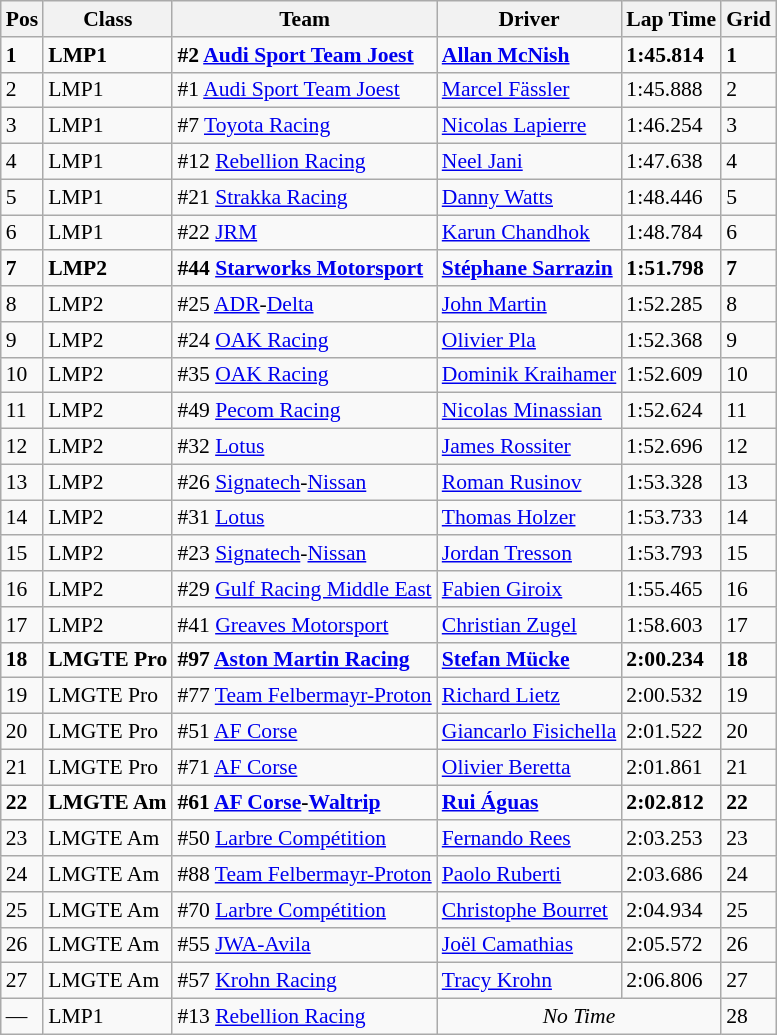<table class="wikitable" style="font-size: 90%;">
<tr>
<th>Pos</th>
<th>Class</th>
<th>Team</th>
<th>Driver</th>
<th>Lap Time</th>
<th>Grid</th>
</tr>
<tr style="font-weight:bold">
<td>1</td>
<td>LMP1</td>
<td>#2 <a href='#'>Audi Sport Team Joest</a></td>
<td><a href='#'>Allan McNish</a></td>
<td>1:45.814</td>
<td>1</td>
</tr>
<tr>
<td>2</td>
<td>LMP1</td>
<td>#1 <a href='#'>Audi Sport Team Joest</a></td>
<td><a href='#'>Marcel Fässler</a></td>
<td>1:45.888</td>
<td>2</td>
</tr>
<tr>
<td>3</td>
<td>LMP1</td>
<td>#7 <a href='#'>Toyota Racing</a></td>
<td><a href='#'>Nicolas Lapierre</a></td>
<td>1:46.254</td>
<td>3</td>
</tr>
<tr>
<td>4</td>
<td>LMP1</td>
<td>#12 <a href='#'>Rebellion Racing</a></td>
<td><a href='#'>Neel Jani</a></td>
<td>1:47.638</td>
<td>4</td>
</tr>
<tr>
<td>5</td>
<td>LMP1</td>
<td>#21 <a href='#'>Strakka Racing</a></td>
<td><a href='#'>Danny Watts</a></td>
<td>1:48.446</td>
<td>5</td>
</tr>
<tr>
<td>6</td>
<td>LMP1</td>
<td>#22 <a href='#'>JRM</a></td>
<td><a href='#'>Karun Chandhok</a></td>
<td>1:48.784</td>
<td>6</td>
</tr>
<tr style="font-weight:bold">
<td>7</td>
<td>LMP2</td>
<td>#44 <a href='#'>Starworks Motorsport</a></td>
<td><a href='#'>Stéphane Sarrazin</a></td>
<td>1:51.798</td>
<td>7</td>
</tr>
<tr>
<td>8</td>
<td>LMP2</td>
<td>#25 <a href='#'>ADR</a>-<a href='#'>Delta</a></td>
<td><a href='#'>John Martin</a></td>
<td>1:52.285</td>
<td>8</td>
</tr>
<tr>
<td>9</td>
<td>LMP2</td>
<td>#24 <a href='#'>OAK Racing</a></td>
<td><a href='#'>Olivier Pla</a></td>
<td>1:52.368</td>
<td>9</td>
</tr>
<tr>
<td>10</td>
<td>LMP2</td>
<td>#35 <a href='#'>OAK Racing</a></td>
<td><a href='#'>Dominik Kraihamer</a></td>
<td>1:52.609</td>
<td>10</td>
</tr>
<tr>
<td>11</td>
<td>LMP2</td>
<td>#49 <a href='#'>Pecom Racing</a></td>
<td><a href='#'>Nicolas Minassian</a></td>
<td>1:52.624</td>
<td>11</td>
</tr>
<tr>
<td>12</td>
<td>LMP2</td>
<td>#32 <a href='#'>Lotus</a></td>
<td><a href='#'>James Rossiter</a></td>
<td>1:52.696</td>
<td>12</td>
</tr>
<tr>
<td>13</td>
<td>LMP2</td>
<td>#26 <a href='#'>Signatech</a>-<a href='#'>Nissan</a></td>
<td><a href='#'>Roman Rusinov</a></td>
<td>1:53.328</td>
<td>13</td>
</tr>
<tr>
<td>14</td>
<td>LMP2</td>
<td>#31 <a href='#'>Lotus</a></td>
<td><a href='#'>Thomas Holzer</a></td>
<td>1:53.733</td>
<td>14</td>
</tr>
<tr>
<td>15</td>
<td>LMP2</td>
<td>#23 <a href='#'>Signatech</a>-<a href='#'>Nissan</a></td>
<td><a href='#'>Jordan Tresson</a></td>
<td>1:53.793</td>
<td>15</td>
</tr>
<tr>
<td>16</td>
<td>LMP2</td>
<td>#29 <a href='#'>Gulf Racing Middle East</a></td>
<td><a href='#'>Fabien Giroix</a></td>
<td>1:55.465</td>
<td>16</td>
</tr>
<tr>
<td>17</td>
<td>LMP2</td>
<td>#41 <a href='#'>Greaves Motorsport</a></td>
<td><a href='#'>Christian Zugel</a></td>
<td>1:58.603</td>
<td>17</td>
</tr>
<tr style="font-weight:bold">
<td>18</td>
<td>LMGTE Pro</td>
<td>#97 <a href='#'>Aston Martin Racing</a></td>
<td><a href='#'>Stefan Mücke</a></td>
<td>2:00.234</td>
<td>18</td>
</tr>
<tr>
<td>19</td>
<td>LMGTE Pro</td>
<td>#77 <a href='#'>Team Felbermayr-Proton</a></td>
<td><a href='#'>Richard Lietz</a></td>
<td>2:00.532</td>
<td>19</td>
</tr>
<tr>
<td>20</td>
<td>LMGTE Pro</td>
<td>#51 <a href='#'>AF Corse</a></td>
<td><a href='#'>Giancarlo Fisichella</a></td>
<td>2:01.522</td>
<td>20</td>
</tr>
<tr>
<td>21</td>
<td>LMGTE Pro</td>
<td>#71 <a href='#'>AF Corse</a></td>
<td><a href='#'>Olivier Beretta</a></td>
<td>2:01.861</td>
<td>21</td>
</tr>
<tr style="font-weight:bold">
<td>22</td>
<td>LMGTE Am</td>
<td>#61 <a href='#'>AF Corse</a>-<a href='#'>Waltrip</a></td>
<td><a href='#'>Rui Águas</a></td>
<td>2:02.812</td>
<td>22</td>
</tr>
<tr>
<td>23</td>
<td>LMGTE Am</td>
<td>#50 <a href='#'>Larbre Compétition</a></td>
<td><a href='#'>Fernando Rees</a></td>
<td>2:03.253</td>
<td>23</td>
</tr>
<tr>
<td>24</td>
<td>LMGTE Am</td>
<td>#88 <a href='#'>Team Felbermayr-Proton</a></td>
<td><a href='#'>Paolo Ruberti</a></td>
<td>2:03.686</td>
<td>24</td>
</tr>
<tr>
<td>25</td>
<td>LMGTE Am</td>
<td>#70 <a href='#'>Larbre Compétition</a></td>
<td><a href='#'>Christophe Bourret</a></td>
<td>2:04.934</td>
<td>25</td>
</tr>
<tr>
<td>26</td>
<td>LMGTE Am</td>
<td>#55 <a href='#'>JWA-Avila</a></td>
<td><a href='#'>Joël Camathias</a></td>
<td>2:05.572</td>
<td>26</td>
</tr>
<tr>
<td>27</td>
<td>LMGTE Am</td>
<td>#57 <a href='#'>Krohn Racing</a></td>
<td><a href='#'>Tracy Krohn</a></td>
<td>2:06.806</td>
<td>27</td>
</tr>
<tr>
<td>—</td>
<td>LMP1</td>
<td>#13 <a href='#'>Rebellion Racing</a></td>
<td colspan=2 align=center><em>No Time</em></td>
<td>28</td>
</tr>
</table>
